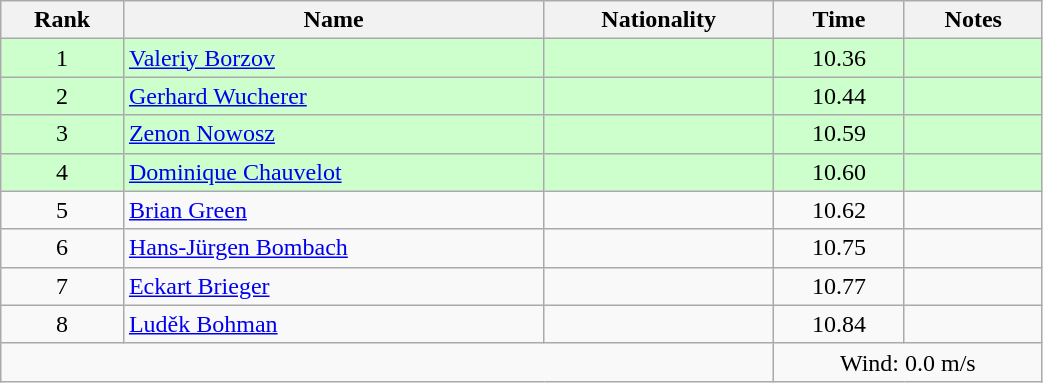<table class="wikitable sortable" style="text-align:center;width: 55%">
<tr>
<th>Rank</th>
<th>Name</th>
<th>Nationality</th>
<th>Time</th>
<th>Notes</th>
</tr>
<tr bgcolor=ccffcc>
<td>1</td>
<td align=left><a href='#'>Valeriy Borzov</a></td>
<td align=left></td>
<td>10.36</td>
<td></td>
</tr>
<tr bgcolor=ccffcc>
<td>2</td>
<td align=left><a href='#'>Gerhard Wucherer</a></td>
<td align=left></td>
<td>10.44</td>
<td></td>
</tr>
<tr bgcolor=ccffcc>
<td>3</td>
<td align=left><a href='#'>Zenon Nowosz</a></td>
<td align=left></td>
<td>10.59</td>
<td></td>
</tr>
<tr bgcolor=ccffcc>
<td>4</td>
<td align=left><a href='#'>Dominique Chauvelot</a></td>
<td align=left></td>
<td>10.60</td>
<td></td>
</tr>
<tr>
<td>5</td>
<td align=left><a href='#'>Brian Green</a></td>
<td align=left></td>
<td>10.62</td>
<td></td>
</tr>
<tr>
<td>6</td>
<td align=left><a href='#'>Hans-Jürgen Bombach</a></td>
<td align=left></td>
<td>10.75</td>
<td></td>
</tr>
<tr>
<td>7</td>
<td align=left><a href='#'>Eckart Brieger</a></td>
<td align=left></td>
<td>10.77</td>
<td></td>
</tr>
<tr>
<td>8</td>
<td align=left><a href='#'>Luděk Bohman</a></td>
<td align=left></td>
<td>10.84</td>
<td></td>
</tr>
<tr>
<td colspan="3"></td>
<td colspan="2">Wind: 0.0 m/s</td>
</tr>
</table>
